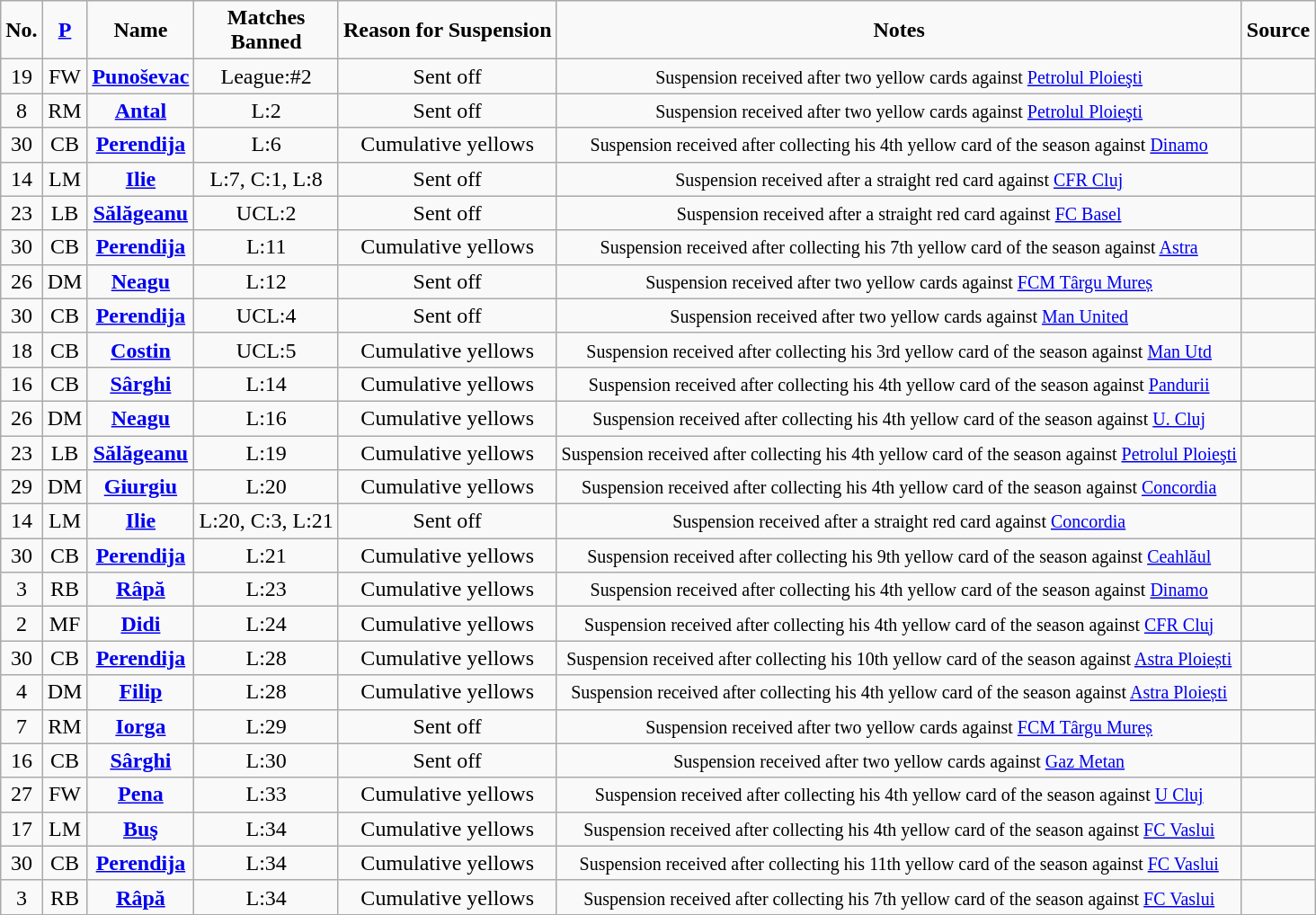<table class="wikitable" style="text-align: center;">
<tr>
<td><strong>No.</strong></td>
<td><strong><a href='#'>P</a></strong></td>
<td><strong>Name</strong></td>
<td><strong>Matches<br>Banned</strong></td>
<td><strong>Reason for Suspension</strong></td>
<td><strong>Notes</strong></td>
<td><strong>Source</strong></td>
</tr>
<tr>
<td>19</td>
<td>FW</td>
<td><strong><a href='#'>Punoševac</a></strong></td>
<td>League:#2</td>
<td>Sent off</td>
<td><small>Suspension received after two yellow cards against <a href='#'>Petrolul Ploieşti</a></small></td>
<td></td>
</tr>
<tr>
<td>8</td>
<td>RM</td>
<td><strong><a href='#'>Antal</a></strong></td>
<td>L:2</td>
<td>Sent off</td>
<td><small>Suspension received after two yellow cards against <a href='#'>Petrolul Ploieşti</a></small></td>
<td></td>
</tr>
<tr>
<td>30</td>
<td>CB</td>
<td><strong><a href='#'>Perendija</a></strong></td>
<td>L:6</td>
<td>Cumulative yellows</td>
<td><small>Suspension received after collecting his 4th yellow card of the season against <a href='#'>Dinamo</a></small></td>
<td></td>
</tr>
<tr>
<td>14</td>
<td>LM</td>
<td><strong><a href='#'>Ilie</a></strong></td>
<td>L:7, C:1, L:8</td>
<td>Sent off</td>
<td><small>Suspension received after a straight red card against <a href='#'>CFR Cluj</a></small></td>
<td></td>
</tr>
<tr>
<td>23</td>
<td>LB</td>
<td><strong><a href='#'>Sălăgeanu</a></strong></td>
<td>UCL:2</td>
<td>Sent off</td>
<td><small>Suspension received after a straight red card against <a href='#'>FC Basel</a></small></td>
<td></td>
</tr>
<tr>
<td>30</td>
<td>CB</td>
<td><strong><a href='#'>Perendija</a></strong></td>
<td>L:11</td>
<td>Cumulative yellows</td>
<td><small>Suspension received after collecting his 7th yellow card of the season against <a href='#'>Astra</a></small></td>
<td></td>
</tr>
<tr>
<td>26</td>
<td>DM</td>
<td><strong><a href='#'>Neagu</a></strong></td>
<td>L:12</td>
<td>Sent off</td>
<td><small>Suspension received after two yellow cards against <a href='#'>FCM Târgu Mureș</a></small></td>
<td></td>
</tr>
<tr>
<td>30</td>
<td>CB</td>
<td><strong><a href='#'>Perendija</a></strong></td>
<td>UCL:4</td>
<td>Sent off</td>
<td><small>Suspension received after two yellow cards against <a href='#'>Man United</a></small></td>
<td></td>
</tr>
<tr>
<td>18</td>
<td>CB</td>
<td><strong><a href='#'>Costin</a></strong></td>
<td>UCL:5</td>
<td>Cumulative yellows</td>
<td><small>Suspension received after collecting his 3rd yellow card of the season against <a href='#'>Man Utd</a></small></td>
<td></td>
</tr>
<tr>
<td>16</td>
<td>CB</td>
<td><strong><a href='#'>Sârghi</a></strong></td>
<td>L:14</td>
<td>Cumulative yellows</td>
<td><small>Suspension received after collecting his 4th yellow card of the season against <a href='#'>Pandurii</a></small></td>
<td></td>
</tr>
<tr>
<td>26</td>
<td>DM</td>
<td><strong><a href='#'>Neagu</a></strong></td>
<td>L:16</td>
<td>Cumulative yellows</td>
<td><small>Suspension received after collecting his 4th yellow card of the season against <a href='#'>U. Cluj</a></small></td>
<td></td>
</tr>
<tr>
<td>23</td>
<td>LB</td>
<td><strong><a href='#'>Sălăgeanu</a></strong></td>
<td>L:19</td>
<td>Cumulative yellows</td>
<td><small>Suspension received after collecting his 4th yellow card of the season against <a href='#'>Petrolul Ploieşti</a></small></td>
<td></td>
</tr>
<tr>
<td>29</td>
<td>DM</td>
<td><strong><a href='#'>Giurgiu</a></strong></td>
<td>L:20</td>
<td>Cumulative yellows</td>
<td><small>Suspension received after collecting his 4th yellow card of the season against <a href='#'>Concordia</a></small></td>
<td></td>
</tr>
<tr>
<td>14</td>
<td>LM</td>
<td><strong><a href='#'>Ilie</a></strong></td>
<td>L:20, C:3, L:21</td>
<td>Sent off</td>
<td><small>Suspension received after a straight red card against <a href='#'>Concordia</a></small></td>
<td></td>
</tr>
<tr>
<td>30</td>
<td>CB</td>
<td><strong><a href='#'>Perendija</a></strong></td>
<td>L:21</td>
<td>Cumulative yellows</td>
<td><small>Suspension received after collecting his 9th yellow card of the season against <a href='#'>Ceahlăul</a></small></td>
<td></td>
</tr>
<tr>
<td>3</td>
<td>RB</td>
<td><strong><a href='#'>Râpă</a></strong></td>
<td>L:23</td>
<td>Cumulative yellows</td>
<td><small>Suspension received after collecting his 4th yellow card of the season against <a href='#'>Dinamo</a></small></td>
<td></td>
</tr>
<tr>
<td>2</td>
<td>MF</td>
<td><strong><a href='#'>Didi</a></strong></td>
<td>L:24</td>
<td>Cumulative yellows</td>
<td><small>Suspension received after collecting his 4th yellow card of the season against <a href='#'>CFR Cluj</a></small></td>
<td></td>
</tr>
<tr>
<td>30</td>
<td>CB</td>
<td><strong><a href='#'>Perendija</a></strong></td>
<td>L:28</td>
<td>Cumulative yellows</td>
<td><small>Suspension received after collecting his 10th yellow card of the season against <a href='#'>Astra Ploiești</a></small></td>
<td></td>
</tr>
<tr>
<td>4</td>
<td>DM</td>
<td><strong><a href='#'>Filip</a></strong></td>
<td>L:28</td>
<td>Cumulative yellows</td>
<td><small>Suspension received after collecting his 4th yellow card of the season against <a href='#'>Astra Ploiești</a></small></td>
<td></td>
</tr>
<tr>
<td>7</td>
<td>RM</td>
<td><strong><a href='#'>Iorga</a></strong></td>
<td>L:29</td>
<td>Sent off</td>
<td><small>Suspension received after two yellow cards against <a href='#'>FCM Târgu Mureș</a></small></td>
<td></td>
</tr>
<tr>
<td>16</td>
<td>CB</td>
<td><strong><a href='#'>Sârghi</a></strong></td>
<td>L:30</td>
<td>Sent off</td>
<td><small>Suspension received after two yellow cards against <a href='#'>Gaz Metan</a></small></td>
<td></td>
</tr>
<tr>
<td>27</td>
<td>FW</td>
<td><strong><a href='#'>Pena</a></strong></td>
<td>L:33</td>
<td>Cumulative yellows</td>
<td><small>Suspension received after collecting his 4th yellow card of the season against <a href='#'>U Cluj</a></small></td>
<td></td>
</tr>
<tr>
<td>17</td>
<td>LM</td>
<td><strong><a href='#'>Buş</a></strong></td>
<td>L:34</td>
<td>Cumulative yellows</td>
<td><small>Suspension received after collecting his 4th yellow card of the season against <a href='#'>FC Vaslui</a></small></td>
<td></td>
</tr>
<tr>
<td>30</td>
<td>CB</td>
<td><strong><a href='#'>Perendija</a></strong></td>
<td>L:34</td>
<td>Cumulative yellows</td>
<td><small>Suspension received after collecting his 11th yellow card of the season against <a href='#'>FC Vaslui</a></small></td>
<td></td>
</tr>
<tr>
<td>3</td>
<td>RB</td>
<td><strong><a href='#'>Râpă</a></strong></td>
<td>L:34</td>
<td>Cumulative yellows</td>
<td><small>Suspension received after collecting his 7th yellow card of the season against <a href='#'>FC Vaslui</a></small></td>
<td></td>
</tr>
</table>
